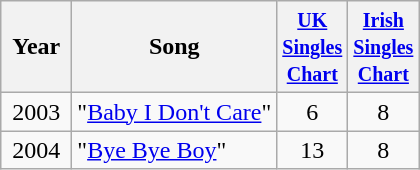<table class="wikitable">
<tr>
<th width="40">Year</th>
<th>Song</th>
<th width="40"><small><a href='#'>UK Singles Chart</a></small></th>
<th width="40"><small><a href='#'>Irish Singles Chart</a></small></th>
</tr>
<tr>
<td style="text-align:center;">2003</td>
<td>"<a href='#'>Baby I Don't Care</a>"</td>
<td style="text-align:center;">6</td>
<td style="text-align:center;">8</td>
</tr>
<tr>
<td style="text-align:center;">2004</td>
<td>"<a href='#'>Bye Bye Boy</a>"</td>
<td style="text-align:center;">13</td>
<td style="text-align:center;">8</td>
</tr>
</table>
